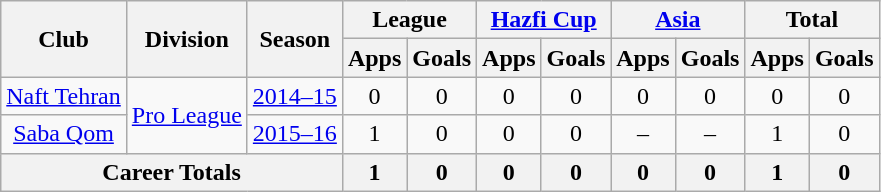<table class="wikitable" style="text-align: center;">
<tr>
<th rowspan="2">Club</th>
<th rowspan="2">Division</th>
<th rowspan="2">Season</th>
<th colspan="2">League</th>
<th colspan="2"><a href='#'>Hazfi Cup</a></th>
<th colspan="2"><a href='#'>Asia</a></th>
<th colspan="2">Total</th>
</tr>
<tr>
<th>Apps</th>
<th>Goals</th>
<th>Apps</th>
<th>Goals</th>
<th>Apps</th>
<th>Goals</th>
<th>Apps</th>
<th>Goals</th>
</tr>
<tr>
<td><a href='#'>Naft Tehran</a></td>
<td rowspan="2"><a href='#'>Pro League</a></td>
<td><a href='#'>2014–15</a></td>
<td>0</td>
<td>0</td>
<td>0</td>
<td>0</td>
<td>0</td>
<td>0</td>
<td>0</td>
<td>0</td>
</tr>
<tr>
<td><a href='#'>Saba Qom</a></td>
<td><a href='#'>2015–16</a></td>
<td>1</td>
<td>0</td>
<td>0</td>
<td>0</td>
<td>–</td>
<td>–</td>
<td>1</td>
<td>0</td>
</tr>
<tr>
<th colspan=3>Career Totals</th>
<th>1</th>
<th>0</th>
<th>0</th>
<th>0</th>
<th>0</th>
<th>0</th>
<th>1</th>
<th>0</th>
</tr>
</table>
